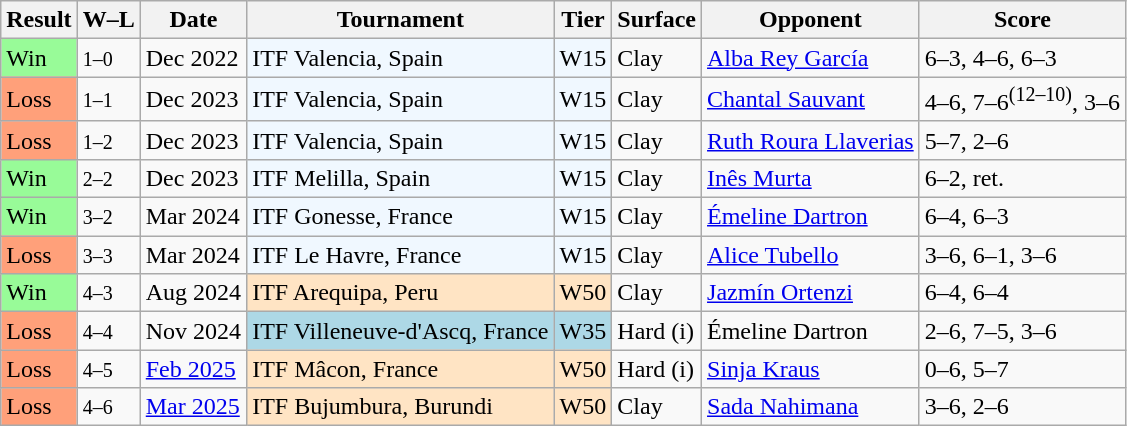<table class="sortable wikitable">
<tr>
<th>Result</th>
<th class="unsortable">W–L</th>
<th>Date</th>
<th>Tournament</th>
<th>Tier</th>
<th>Surface</th>
<th>Opponent</th>
<th class="unsortable">Score</th>
</tr>
<tr>
<td style="background:#98fb98;">Win</td>
<td><small>1–0</small></td>
<td>Dec 2022</td>
<td style="background:#f0f8ff;">ITF Valencia, Spain</td>
<td style="background:#f0f8ff;">W15</td>
<td>Clay</td>
<td> <a href='#'>Alba Rey García</a></td>
<td>6–3, 4–6, 6–3</td>
</tr>
<tr>
<td style="background:#ffa07a;">Loss</td>
<td><small>1–1</small></td>
<td>Dec 2023</td>
<td style="background:#f0f8ff;">ITF Valencia, Spain</td>
<td style="background:#f0f8ff;">W15</td>
<td>Clay</td>
<td> <a href='#'>Chantal Sauvant</a></td>
<td>4–6, 7–6<sup>(12–10)</sup>, 3–6</td>
</tr>
<tr>
<td style="background:#ffa07a;">Loss</td>
<td><small>1–2</small></td>
<td>Dec 2023</td>
<td style="background:#f0f8ff;">ITF Valencia, Spain</td>
<td style="background:#f0f8ff;">W15</td>
<td>Clay</td>
<td> <a href='#'>Ruth Roura Llaverias</a></td>
<td>5–7, 2–6</td>
</tr>
<tr>
<td style="background:#98fb98;">Win</td>
<td><small>2–2</small></td>
<td>Dec 2023</td>
<td style="background:#f0f8ff;">ITF Melilla, Spain</td>
<td style="background:#f0f8ff;">W15</td>
<td>Clay</td>
<td> <a href='#'>Inês Murta</a></td>
<td>6–2, ret.</td>
</tr>
<tr>
<td style="background:#98fb98;">Win</td>
<td><small>3–2</small></td>
<td>Mar 2024</td>
<td style="background:#f0f8ff;">ITF Gonesse, France</td>
<td style="background:#f0f8ff;">W15</td>
<td>Clay</td>
<td> <a href='#'>Émeline Dartron</a></td>
<td>6–4, 6–3</td>
</tr>
<tr>
<td style="background:#ffa07a;">Loss</td>
<td><small>3–3</small></td>
<td>Mar 2024</td>
<td style="background:#f0f8ff;">ITF Le Havre, France</td>
<td style="background:#f0f8ff;">W15</td>
<td>Clay</td>
<td> <a href='#'>Alice Tubello</a></td>
<td>3–6, 6–1, 3–6</td>
</tr>
<tr>
<td style="background:#98fb98;">Win</td>
<td><small>4–3</small></td>
<td>Aug 2024</td>
<td style="background:#ffe4c4;">ITF Arequipa, Peru</td>
<td style="background:#ffe4c4;">W50</td>
<td>Clay</td>
<td> <a href='#'>Jazmín Ortenzi</a></td>
<td>6–4, 6–4</td>
</tr>
<tr>
<td style="background:#ffa07a;">Loss</td>
<td><small>4–4</small></td>
<td>Nov 2024</td>
<td style="background:lightblue;">ITF Villeneuve-d'Ascq, France</td>
<td style="background:lightblue;">W35</td>
<td>Hard (i)</td>
<td> Émeline Dartron</td>
<td>2–6, 7–5, 3–6</td>
</tr>
<tr>
<td style="background:#ffa07a;">Loss</td>
<td><small>4–5</small></td>
<td><a href='#'>Feb 2025</a></td>
<td style="background:#ffe4c4;">ITF Mâcon, France</td>
<td style="background:#ffe4c4;">W50</td>
<td>Hard (i)</td>
<td> <a href='#'>Sinja Kraus</a></td>
<td>0–6, 5–7</td>
</tr>
<tr>
<td style="background:#ffa07a;">Loss</td>
<td><small>4–6</small></td>
<td><a href='#'>Mar 2025</a></td>
<td style="background:#ffe4c4;">ITF Bujumbura, Burundi</td>
<td style="background:#ffe4c4;">W50</td>
<td>Clay</td>
<td> <a href='#'>Sada Nahimana</a></td>
<td>3–6, 2–6</td>
</tr>
</table>
